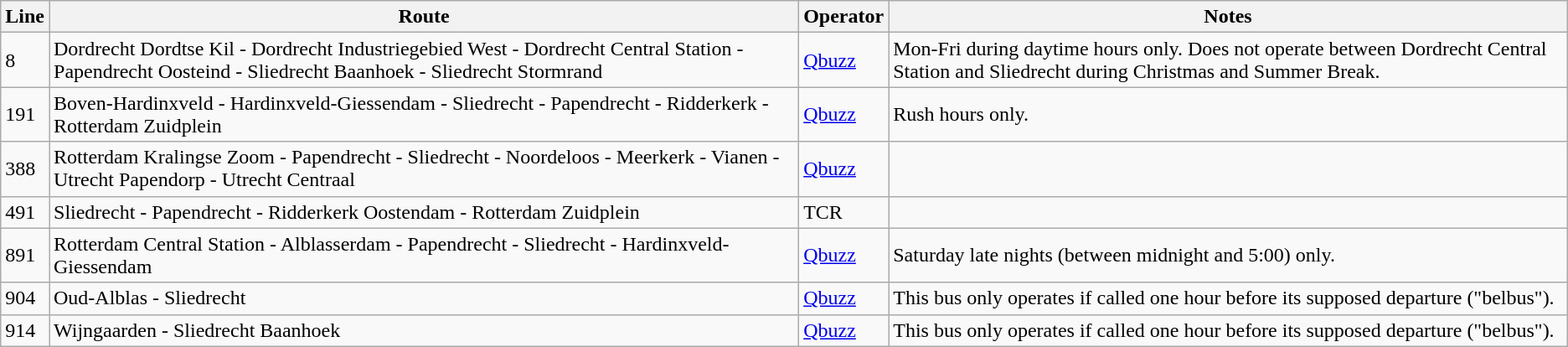<table class="wikitable">
<tr>
<th>Line</th>
<th>Route</th>
<th>Operator</th>
<th>Notes</th>
</tr>
<tr>
<td>8</td>
<td>Dordrecht Dordtse Kil - Dordrecht Industriegebied West - Dordrecht Central Station - Papendrecht Oosteind - Sliedrecht Baanhoek - Sliedrecht Stormrand</td>
<td><a href='#'>Qbuzz</a></td>
<td>Mon-Fri during daytime hours only. Does not operate between Dordrecht Central Station and Sliedrecht during Christmas and Summer Break.</td>
</tr>
<tr>
<td>191</td>
<td>Boven-Hardinxveld - Hardinxveld-Giessendam - Sliedrecht - Papendrecht - Ridderkerk - Rotterdam Zuidplein</td>
<td><a href='#'>Qbuzz</a></td>
<td>Rush hours only.</td>
</tr>
<tr>
<td>388</td>
<td>Rotterdam Kralingse Zoom - Papendrecht - Sliedrecht - Noordeloos - Meerkerk - Vianen - Utrecht Papendorp - Utrecht Centraal</td>
<td><a href='#'>Qbuzz</a></td>
<td></td>
</tr>
<tr>
<td>491</td>
<td>Sliedrecht - Papendrecht - Ridderkerk Oostendam - Rotterdam Zuidplein</td>
<td>TCR</td>
<td></td>
</tr>
<tr>
<td>891</td>
<td>Rotterdam Central Station - Alblasserdam - Papendrecht - Sliedrecht - Hardinxveld-Giessendam</td>
<td><a href='#'>Qbuzz</a></td>
<td>Saturday late nights (between midnight and 5:00) only.</td>
</tr>
<tr>
<td>904</td>
<td>Oud-Alblas - Sliedrecht</td>
<td><a href='#'>Qbuzz</a></td>
<td>This bus only operates if called one hour before its supposed departure ("belbus").</td>
</tr>
<tr>
<td>914</td>
<td>Wijngaarden - Sliedrecht Baanhoek</td>
<td><a href='#'>Qbuzz</a></td>
<td>This bus only operates if called one hour before its supposed departure ("belbus").</td>
</tr>
</table>
